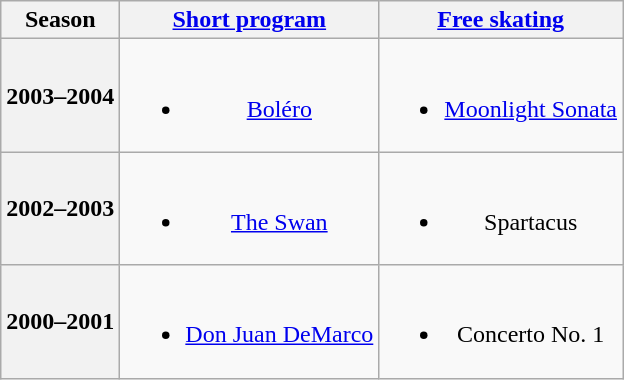<table class=wikitable style=text-align:center>
<tr>
<th>Season</th>
<th><a href='#'>Short program</a></th>
<th><a href='#'>Free skating</a></th>
</tr>
<tr>
<th>2003–2004 <br> </th>
<td><br><ul><li><a href='#'>Boléro</a> <br></li></ul></td>
<td><br><ul><li><a href='#'>Moonlight Sonata</a> <br></li></ul></td>
</tr>
<tr>
<th>2002–2003 <br> </th>
<td><br><ul><li><a href='#'>The Swan</a> <br></li></ul></td>
<td><br><ul><li>Spartacus</li></ul></td>
</tr>
<tr>
<th>2000–2001 <br> </th>
<td><br><ul><li><a href='#'>Don Juan DeMarco</a> <br></li></ul></td>
<td><br><ul><li>Concerto No. 1 <br></li></ul></td>
</tr>
</table>
